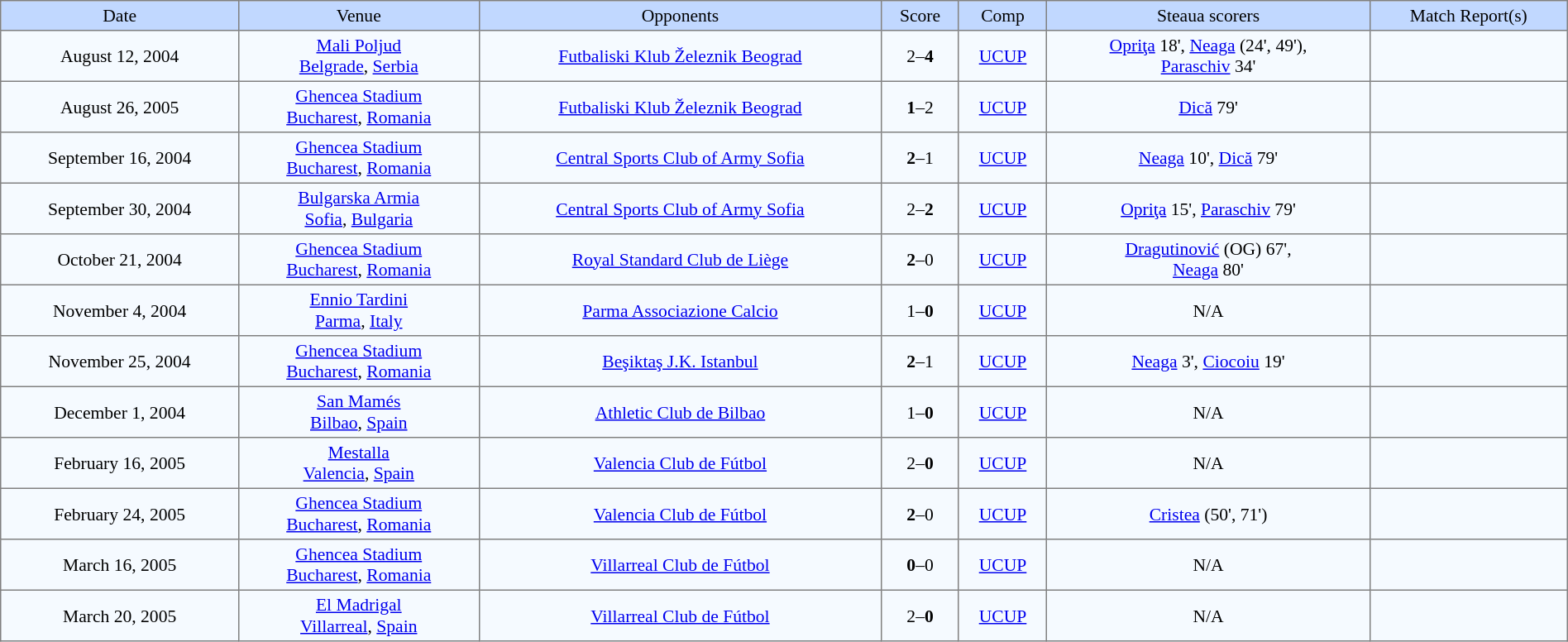<table border=1 style="border-collapse:collapse; font-size:90%;" cellpadding=3 cellspacing=0 width=100%>
<tr bgcolor=#C1D8FF align=center>
<td>Date</td>
<td>Venue</td>
<td>Opponents</td>
<td>Score</td>
<td>Comp</td>
<td>Steaua scorers</td>
<td>Match Report(s)</td>
</tr>
<tr align=center bgcolor=#F5FAFF>
<td>August 12, 2004</td>
<td><a href='#'>Mali Poljud</a><br><a href='#'>Belgrade</a>, <a href='#'>Serbia</a></td>
<td><a href='#'>Futbaliski Klub Železnik Beograd</a></td>
<td>2–<strong>4</strong></td>
<td><a href='#'>UCUP</a></td>
<td><a href='#'>Opriţa</a> 18', <a href='#'>Neaga</a> (24', 49'),<br> <a href='#'>Paraschiv</a> 34'</td>
<td></td>
</tr>
<tr align=center bgcolor=#F5FAFF>
<td>August 26, 2005</td>
<td><a href='#'>Ghencea Stadium</a><br><a href='#'>Bucharest</a>, <a href='#'>Romania</a></td>
<td><a href='#'>Futbaliski Klub Železnik Beograd</a></td>
<td><strong>1</strong>–2</td>
<td><a href='#'>UCUP</a></td>
<td><a href='#'>Dică</a> 79'</td>
<td></td>
</tr>
<tr align=center bgcolor=#F5FAFF>
<td>September 16, 2004</td>
<td><a href='#'>Ghencea Stadium</a><br><a href='#'>Bucharest</a>, <a href='#'>Romania</a></td>
<td><a href='#'>Central Sports Club of Army Sofia</a></td>
<td><strong>2</strong>–1</td>
<td><a href='#'>UCUP</a></td>
<td><a href='#'>Neaga</a> 10', <a href='#'>Dică</a> 79'</td>
<td></td>
</tr>
<tr align=center bgcolor=#F5FAFF>
<td>September 30, 2004</td>
<td><a href='#'>Bulgarska Armia</a><br><a href='#'>Sofia</a>, <a href='#'>Bulgaria</a></td>
<td><a href='#'>Central Sports Club of Army Sofia</a></td>
<td>2–<strong>2</strong></td>
<td><a href='#'>UCUP</a></td>
<td><a href='#'>Opriţa</a> 15', <a href='#'>Paraschiv</a> 79'</td>
<td></td>
</tr>
<tr align=center bgcolor=#F5FAFF>
<td>October 21, 2004</td>
<td><a href='#'>Ghencea Stadium</a><br><a href='#'>Bucharest</a>, <a href='#'>Romania</a></td>
<td><a href='#'>Royal Standard Club de Liège</a></td>
<td><strong>2</strong>–0</td>
<td><a href='#'>UCUP</a></td>
<td><a href='#'>Dragutinović</a> (OG) 67',<br> <a href='#'>Neaga</a> 80'</td>
<td></td>
</tr>
<tr align=center bgcolor=#F5FAFF>
<td>November 4, 2004</td>
<td><a href='#'>Ennio Tardini</a><br><a href='#'>Parma</a>, <a href='#'>Italy</a></td>
<td><a href='#'>Parma Associazione Calcio</a></td>
<td>1–<strong>0</strong></td>
<td><a href='#'>UCUP</a></td>
<td>N/A</td>
<td></td>
</tr>
<tr align=center bgcolor=#F5FAFF>
<td>November 25, 2004</td>
<td><a href='#'>Ghencea Stadium</a><br><a href='#'>Bucharest</a>, <a href='#'>Romania</a></td>
<td><a href='#'>Beşiktaş J.K. Istanbul</a></td>
<td><strong>2</strong>–1</td>
<td><a href='#'>UCUP</a></td>
<td><a href='#'>Neaga</a> 3', <a href='#'>Ciocoiu</a> 19'</td>
<td></td>
</tr>
<tr align=center bgcolor=#F5FAFF>
<td>December 1, 2004</td>
<td><a href='#'>San Mamés</a><br><a href='#'>Bilbao</a>, <a href='#'>Spain</a></td>
<td><a href='#'>Athletic Club de Bilbao</a></td>
<td>1–<strong>0</strong></td>
<td><a href='#'>UCUP</a></td>
<td>N/A</td>
<td></td>
</tr>
<tr align=center bgcolor=#F5FAFF>
<td>February 16, 2005</td>
<td><a href='#'>Mestalla</a><br><a href='#'>Valencia</a>, <a href='#'>Spain</a></td>
<td><a href='#'>Valencia Club de Fútbol</a></td>
<td>2–<strong>0</strong></td>
<td><a href='#'>UCUP</a></td>
<td>N/A</td>
<td></td>
</tr>
<tr align=center bgcolor=#F5FAFF>
<td>February 24, 2005</td>
<td><a href='#'>Ghencea Stadium</a><br><a href='#'>Bucharest</a>, <a href='#'>Romania</a></td>
<td><a href='#'>Valencia Club de Fútbol</a></td>
<td><strong>2</strong>–0</td>
<td><a href='#'>UCUP</a></td>
<td><a href='#'>Cristea</a> (50', 71')</td>
<td></td>
</tr>
<tr align=center bgcolor=#F5FAFF>
<td>March 16, 2005</td>
<td><a href='#'>Ghencea Stadium</a><br><a href='#'>Bucharest</a>, <a href='#'>Romania</a></td>
<td><a href='#'>Villarreal Club de Fútbol</a></td>
<td><strong>0</strong>–0</td>
<td><a href='#'>UCUP</a></td>
<td>N/A</td>
<td></td>
</tr>
<tr align=center bgcolor=#F5FAFF>
<td>March 20, 2005</td>
<td><a href='#'>El Madrigal</a><br><a href='#'>Villarreal</a>, <a href='#'>Spain</a></td>
<td><a href='#'>Villarreal Club de Fútbol</a></td>
<td>2–<strong>0</strong></td>
<td><a href='#'>UCUP</a></td>
<td>N/A</td>
<td></td>
</tr>
</table>
